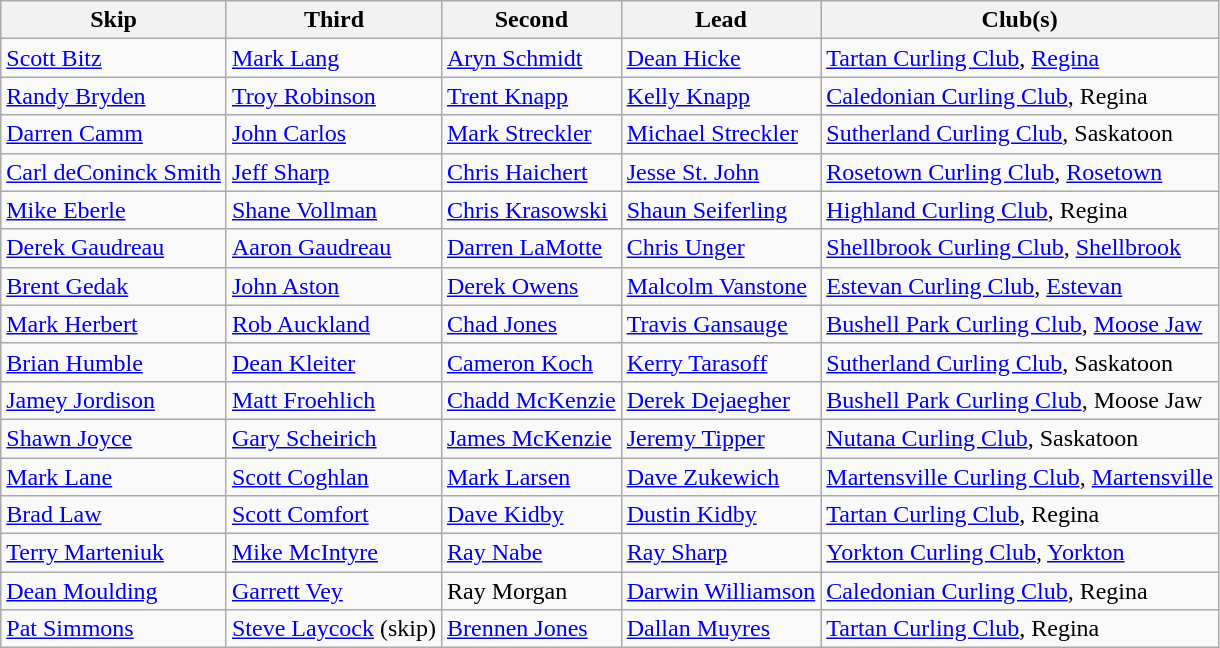<table class="wikitable" border="1">
<tr>
<th>Skip</th>
<th>Third</th>
<th>Second</th>
<th>Lead</th>
<th>Club(s)</th>
</tr>
<tr>
<td><a href='#'>Scott Bitz</a></td>
<td><a href='#'>Mark Lang</a></td>
<td><a href='#'>Aryn Schmidt</a></td>
<td><a href='#'>Dean Hicke</a></td>
<td><a href='#'>Tartan Curling Club</a>, <a href='#'>Regina</a></td>
</tr>
<tr>
<td><a href='#'>Randy Bryden</a></td>
<td><a href='#'>Troy Robinson</a></td>
<td><a href='#'>Trent Knapp</a></td>
<td><a href='#'>Kelly Knapp</a></td>
<td><a href='#'>Caledonian Curling Club</a>, Regina</td>
</tr>
<tr>
<td><a href='#'>Darren Camm</a></td>
<td><a href='#'>John Carlos</a></td>
<td><a href='#'>Mark Streckler</a></td>
<td><a href='#'>Michael Streckler</a></td>
<td><a href='#'>Sutherland Curling Club</a>, Saskatoon</td>
</tr>
<tr>
<td><a href='#'>Carl deConinck Smith</a></td>
<td><a href='#'>Jeff Sharp</a></td>
<td><a href='#'>Chris Haichert</a></td>
<td><a href='#'>Jesse St. John</a></td>
<td><a href='#'>Rosetown Curling Club</a>, <a href='#'>Rosetown</a></td>
</tr>
<tr>
<td><a href='#'>Mike Eberle</a></td>
<td><a href='#'>Shane Vollman</a></td>
<td><a href='#'>Chris Krasowski</a></td>
<td><a href='#'>Shaun Seiferling</a></td>
<td><a href='#'>Highland Curling Club</a>, Regina</td>
</tr>
<tr>
<td><a href='#'>Derek Gaudreau</a></td>
<td><a href='#'>Aaron Gaudreau</a></td>
<td><a href='#'>Darren LaMotte</a></td>
<td><a href='#'>Chris Unger</a></td>
<td><a href='#'>Shellbrook Curling Club</a>, <a href='#'>Shellbrook</a></td>
</tr>
<tr>
<td><a href='#'>Brent Gedak</a></td>
<td><a href='#'>John Aston</a></td>
<td><a href='#'>Derek Owens</a></td>
<td><a href='#'>Malcolm Vanstone</a></td>
<td><a href='#'>Estevan Curling Club</a>, <a href='#'>Estevan</a></td>
</tr>
<tr>
<td><a href='#'>Mark Herbert</a></td>
<td><a href='#'>Rob Auckland</a></td>
<td><a href='#'>Chad Jones</a></td>
<td><a href='#'>Travis Gansauge</a></td>
<td><a href='#'>Bushell Park Curling Club</a>, <a href='#'>Moose Jaw</a></td>
</tr>
<tr>
<td><a href='#'>Brian Humble</a></td>
<td><a href='#'>Dean Kleiter</a></td>
<td><a href='#'>Cameron Koch</a></td>
<td><a href='#'>Kerry Tarasoff</a></td>
<td><a href='#'>Sutherland Curling Club</a>, Saskatoon</td>
</tr>
<tr>
<td><a href='#'>Jamey Jordison</a></td>
<td><a href='#'>Matt Froehlich</a></td>
<td><a href='#'>Chadd McKenzie</a></td>
<td><a href='#'>Derek Dejaegher</a></td>
<td><a href='#'>Bushell Park Curling Club</a>, Moose Jaw</td>
</tr>
<tr>
<td><a href='#'>Shawn Joyce</a></td>
<td><a href='#'>Gary Scheirich</a></td>
<td><a href='#'>James McKenzie</a></td>
<td><a href='#'>Jeremy Tipper</a></td>
<td><a href='#'>Nutana Curling Club</a>, Saskatoon</td>
</tr>
<tr>
<td><a href='#'>Mark Lane</a></td>
<td><a href='#'>Scott Coghlan</a></td>
<td><a href='#'>Mark Larsen</a></td>
<td><a href='#'>Dave Zukewich</a></td>
<td><a href='#'>Martensville Curling Club</a>, <a href='#'>Martensville</a></td>
</tr>
<tr>
<td><a href='#'>Brad Law</a></td>
<td><a href='#'>Scott Comfort</a></td>
<td><a href='#'>Dave Kidby</a></td>
<td><a href='#'>Dustin Kidby</a></td>
<td><a href='#'>Tartan Curling Club</a>, Regina</td>
</tr>
<tr>
<td><a href='#'>Terry Marteniuk</a></td>
<td><a href='#'>Mike McIntyre</a></td>
<td><a href='#'>Ray Nabe</a></td>
<td><a href='#'>Ray Sharp</a></td>
<td><a href='#'>Yorkton Curling Club</a>, <a href='#'>Yorkton</a></td>
</tr>
<tr>
<td><a href='#'>Dean Moulding</a></td>
<td><a href='#'>Garrett Vey</a></td>
<td>Ray Morgan</td>
<td><a href='#'>Darwin Williamson</a></td>
<td><a href='#'>Caledonian Curling Club</a>, Regina</td>
</tr>
<tr>
<td><a href='#'>Pat Simmons</a></td>
<td><a href='#'>Steve Laycock</a> (skip)</td>
<td><a href='#'>Brennen Jones</a></td>
<td><a href='#'>Dallan Muyres</a></td>
<td><a href='#'>Tartan Curling Club</a>, Regina</td>
</tr>
</table>
